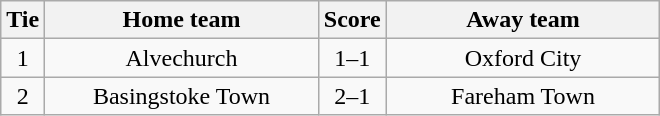<table class="wikitable" style="text-align:center;">
<tr>
<th width=20>Tie</th>
<th width=175>Home team</th>
<th width=20>Score</th>
<th width=175>Away team</th>
</tr>
<tr>
<td>1</td>
<td>Alvechurch</td>
<td>1–1</td>
<td>Oxford City</td>
</tr>
<tr>
<td>2</td>
<td>Basingstoke Town</td>
<td>2–1</td>
<td>Fareham Town</td>
</tr>
</table>
